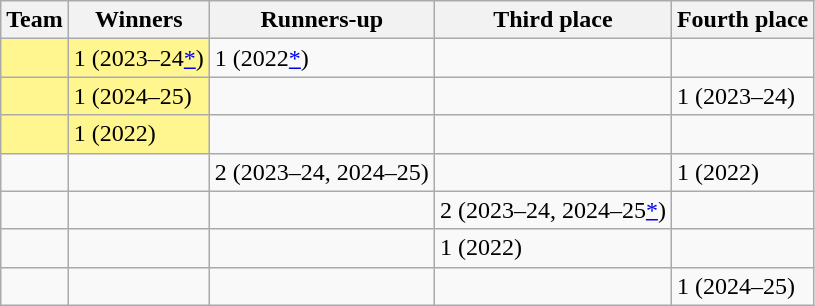<table class="wikitable sortable">
<tr>
<th>Team</th>
<th>Winners</th>
<th>Runners-up</th>
<th>Third place</th>
<th>Fourth place</th>
</tr>
<tr>
<td style=background:#FFF68F></td>
<td style=background:#FFF68F>1 (2023–24<a href='#'>*</a>)</td>
<td>1 (2022<a href='#'>*</a>)</td>
<td></td>
<td></td>
</tr>
<tr>
<td style=background:#FFF68F></td>
<td style=background:#FFF68F>1 (2024–25)</td>
<td></td>
<td></td>
<td>1 (2023–24)</td>
</tr>
<tr>
<td style=background:#FFF68F></td>
<td style=background:#FFF68F>1 (2022)</td>
<td></td>
<td></td>
<td></td>
</tr>
<tr>
<td></td>
<td></td>
<td>2 (2023–24, 2024–25)</td>
<td></td>
<td>1 (2022)</td>
</tr>
<tr>
<td></td>
<td></td>
<td></td>
<td>2 (2023–24, 2024–25<a href='#'>*</a>)</td>
<td></td>
</tr>
<tr>
<td></td>
<td></td>
<td></td>
<td>1 (2022)</td>
<td></td>
</tr>
<tr>
<td></td>
<td></td>
<td></td>
<td></td>
<td>1 (2024–25)</td>
</tr>
</table>
